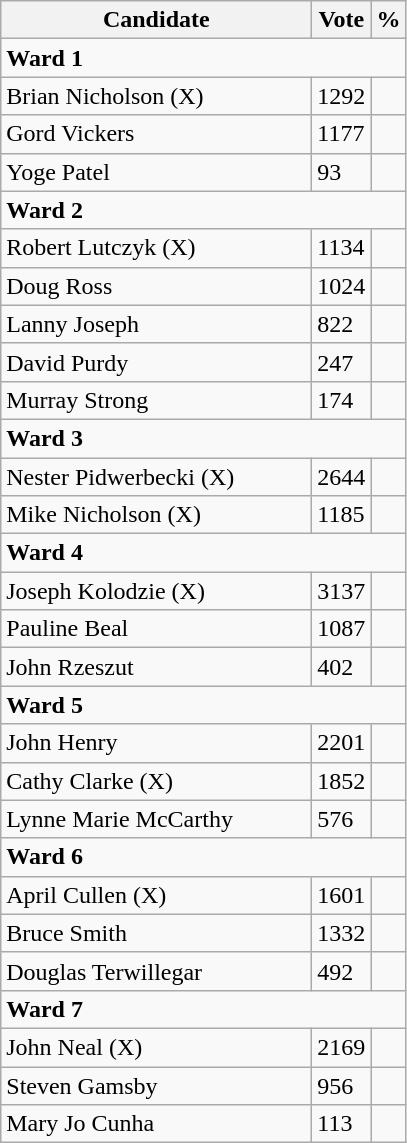<table class="wikitable">
<tr>
<th bgcolor="#DDDDFF" width="200px">Candidate</th>
<th bgcolor="#DDDDFF">Vote</th>
<th bgcolor="#DDDDFF">%</th>
</tr>
<tr>
<td colspan="4"><strong>Ward 1</strong></td>
</tr>
<tr>
<td>Brian Nicholson (X)</td>
<td>1292</td>
<td></td>
</tr>
<tr>
<td>Gord Vickers</td>
<td>1177</td>
<td></td>
</tr>
<tr>
<td>Yoge Patel</td>
<td>93</td>
<td></td>
</tr>
<tr>
<td colspan="4"><strong>Ward 2</strong></td>
</tr>
<tr>
<td>Robert Lutczyk (X)</td>
<td>1134</td>
<td></td>
</tr>
<tr>
<td>Doug Ross</td>
<td>1024</td>
<td></td>
</tr>
<tr>
<td>Lanny Joseph</td>
<td>822</td>
<td></td>
</tr>
<tr>
<td>David Purdy</td>
<td>247</td>
<td></td>
</tr>
<tr>
<td>Murray Strong</td>
<td>174</td>
<td></td>
</tr>
<tr>
<td colspan="4"><strong>Ward 3</strong></td>
</tr>
<tr>
<td>Nester Pidwerbecki (X)</td>
<td>2644</td>
<td></td>
</tr>
<tr>
<td>Mike Nicholson (X)</td>
<td>1185</td>
<td></td>
</tr>
<tr>
<td colspan="4"><strong>Ward 4</strong></td>
</tr>
<tr>
<td>Joseph Kolodzie (X)</td>
<td>3137</td>
<td></td>
</tr>
<tr>
<td>Pauline Beal</td>
<td>1087</td>
<td></td>
</tr>
<tr>
<td>John Rzeszut</td>
<td>402</td>
<td></td>
</tr>
<tr>
<td colspan="4"><strong>Ward 5</strong></td>
</tr>
<tr>
<td>John Henry</td>
<td>2201</td>
<td></td>
</tr>
<tr>
<td>Cathy Clarke (X)</td>
<td>1852</td>
<td></td>
</tr>
<tr>
<td>Lynne Marie McCarthy</td>
<td>576</td>
<td></td>
</tr>
<tr>
<td colspan="4"><strong>Ward 6</strong></td>
</tr>
<tr>
<td>April Cullen (X)</td>
<td>1601</td>
<td></td>
</tr>
<tr>
<td>Bruce Smith</td>
<td>1332</td>
<td></td>
</tr>
<tr>
<td>Douglas Terwillegar</td>
<td>492</td>
<td></td>
</tr>
<tr>
<td colspan="4"><strong>Ward 7</strong></td>
</tr>
<tr>
<td>John Neal (X)</td>
<td>2169</td>
<td></td>
</tr>
<tr>
<td>Steven Gamsby</td>
<td>956</td>
<td></td>
</tr>
<tr>
<td>Mary Jo Cunha</td>
<td>113</td>
<td></td>
</tr>
</table>
